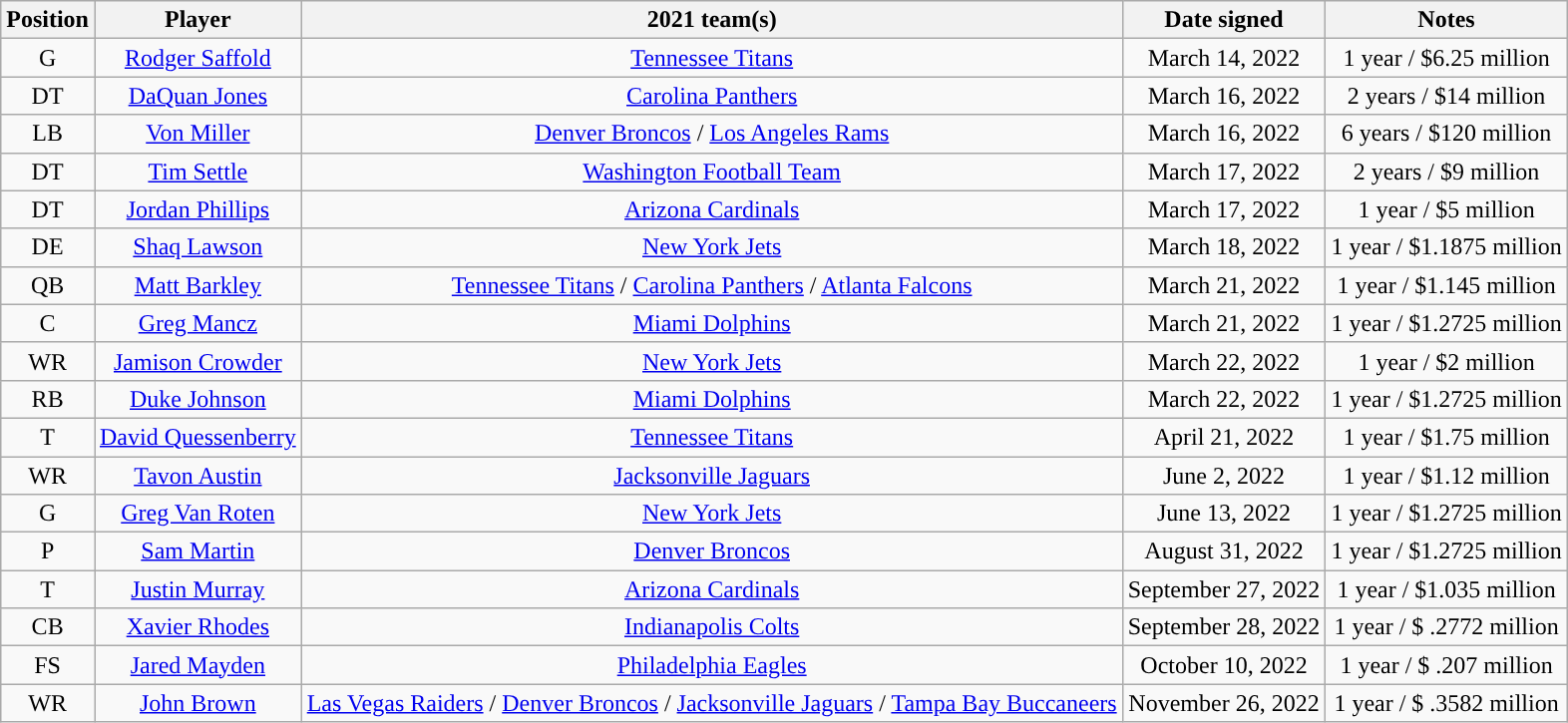<table class="wikitable sortable" style="text-align:center">
<tr>
<th>Position</th>
<th>Player</th>
<th>2021 team(s)</th>
<th>Date signed</th>
<th>Notes</th>
</tr>
<tr>
<td>G</td>
<td><a href='#'>Rodger Saffold</a></td>
<td><a href='#'>Tennessee Titans</a></td>
<td>March 14, 2022</td>
<td>1 year / $6.25 million</td>
</tr>
<tr>
<td>DT</td>
<td><a href='#'>DaQuan Jones</a></td>
<td><a href='#'>Carolina Panthers</a></td>
<td>March 16, 2022</td>
<td>2 years / $14 million</td>
</tr>
<tr>
<td>LB</td>
<td><a href='#'>Von Miller</a></td>
<td><a href='#'>Denver Broncos</a> / <a href='#'>Los Angeles Rams</a></td>
<td>March 16, 2022</td>
<td>6 years / $120 million</td>
</tr>
<tr>
<td>DT</td>
<td><a href='#'>Tim Settle</a></td>
<td><a href='#'>Washington Football Team</a></td>
<td>March 17, 2022</td>
<td>2 years / $9 million</td>
</tr>
<tr>
<td>DT</td>
<td><a href='#'>Jordan Phillips</a></td>
<td><a href='#'>Arizona Cardinals</a></td>
<td>March 17, 2022</td>
<td>1 year / $5 million</td>
</tr>
<tr>
<td>DE</td>
<td><a href='#'>Shaq Lawson</a></td>
<td><a href='#'>New York Jets</a></td>
<td>March 18, 2022</td>
<td>1 year / $1.1875 million</td>
</tr>
<tr>
<td>QB</td>
<td><a href='#'>Matt Barkley</a></td>
<td><a href='#'>Tennessee Titans</a> / <a href='#'>Carolina Panthers</a> / <a href='#'>Atlanta Falcons</a></td>
<td>March 21, 2022</td>
<td>1 year / $1.145 million</td>
</tr>
<tr>
<td>C</td>
<td><a href='#'>Greg Mancz</a></td>
<td><a href='#'>Miami Dolphins</a></td>
<td>March 21, 2022</td>
<td>1 year / $1.2725 million</td>
</tr>
<tr>
<td>WR</td>
<td><a href='#'>Jamison Crowder</a></td>
<td><a href='#'>New York Jets</a></td>
<td>March 22, 2022</td>
<td>1 year / $2 million</td>
</tr>
<tr>
<td>RB</td>
<td><a href='#'>Duke Johnson</a></td>
<td><a href='#'>Miami Dolphins</a></td>
<td>March 22, 2022</td>
<td>1 year / $1.2725 million</td>
</tr>
<tr>
<td>T</td>
<td><a href='#'>David Quessenberry</a></td>
<td><a href='#'>Tennessee Titans</a></td>
<td>April 21, 2022</td>
<td>1 year / $1.75 million</td>
</tr>
<tr>
<td>WR</td>
<td><a href='#'>Tavon Austin</a></td>
<td><a href='#'>Jacksonville Jaguars</a></td>
<td>June 2, 2022</td>
<td>1 year / $1.12 million</td>
</tr>
<tr>
<td>G</td>
<td><a href='#'>Greg Van Roten</a></td>
<td><a href='#'>New York Jets</a></td>
<td>June 13, 2022</td>
<td>1 year / $1.2725 million</td>
</tr>
<tr>
<td>P</td>
<td><a href='#'>Sam Martin</a></td>
<td><a href='#'>Denver Broncos</a></td>
<td>August 31, 2022</td>
<td>1 year / $1.2725 million</td>
</tr>
<tr>
<td>T</td>
<td><a href='#'>Justin Murray</a></td>
<td><a href='#'>Arizona Cardinals</a></td>
<td>September 27, 2022</td>
<td>1 year / $1.035 million</td>
</tr>
<tr>
<td>CB</td>
<td><a href='#'>Xavier Rhodes</a></td>
<td><a href='#'>Indianapolis Colts</a></td>
<td>September 28, 2022</td>
<td>1 year / $ .2772 million</td>
</tr>
<tr>
<td>FS</td>
<td><a href='#'>Jared Mayden</a></td>
<td><a href='#'>Philadelphia Eagles</a></td>
<td>October 10, 2022</td>
<td>1 year / $ .207 million</td>
</tr>
<tr>
<td>WR</td>
<td><a href='#'>John Brown</a></td>
<td><a href='#'>Las Vegas Raiders</a> / <a href='#'>Denver Broncos</a> / <a href='#'>Jacksonville Jaguars</a> / <a href='#'>Tampa Bay Buccaneers</a></td>
<td>November 26, 2022</td>
<td>1 year / $ .3582 million</td>
</tr>
</table>
